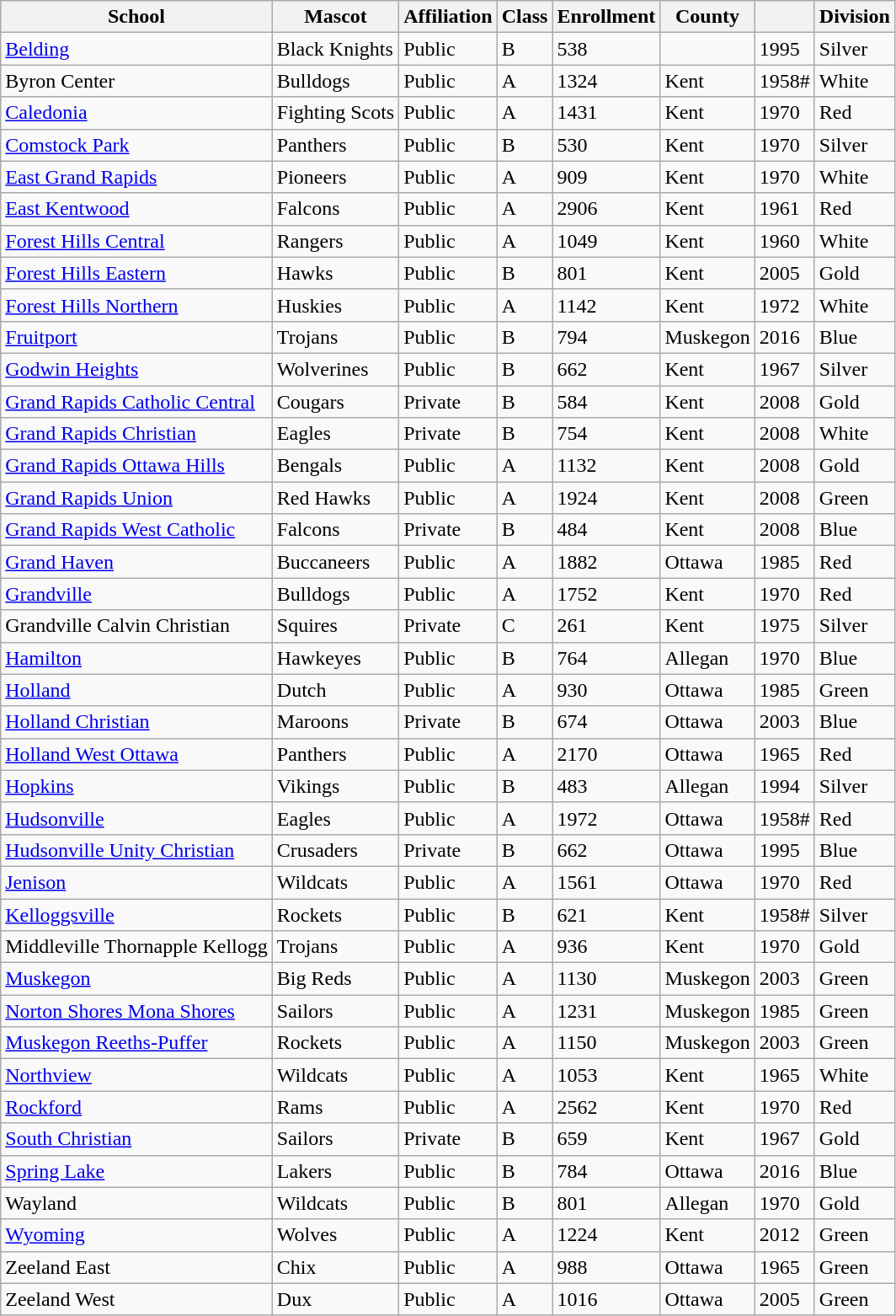<table class="wikitable sortable sticky-header col4center col7center">
<tr>
<th scope="col">School</th>
<th scope="col">Mascot</th>
<th scope="col">Affiliation</th>
<th scope="col">Class</th>
<th scope="col">Enrollment</th>
<th scope="col">County</th>
<th scope="col"></th>
<th scope="col">Division</th>
</tr>
<tr>
<td><a href='#'>Belding</a></td>
<td>Black Knights</td>
<td>Public</td>
<td>B</td>
<td>538</td>
<td></td>
<td>1995</td>
<td>Silver</td>
</tr>
<tr>
<td>Byron Center</td>
<td>Bulldogs</td>
<td>Public</td>
<td>A</td>
<td>1324</td>
<td>Kent</td>
<td>1958#</td>
<td>White</td>
</tr>
<tr>
<td><a href='#'>Caledonia</a></td>
<td>Fighting Scots</td>
<td>Public</td>
<td>A</td>
<td>1431</td>
<td>Kent</td>
<td>1970</td>
<td>Red</td>
</tr>
<tr>
<td><a href='#'>Comstock Park</a></td>
<td>Panthers</td>
<td>Public</td>
<td>B</td>
<td>530</td>
<td>Kent</td>
<td>1970</td>
<td>Silver</td>
</tr>
<tr>
<td><a href='#'>East Grand Rapids</a></td>
<td>Pioneers</td>
<td>Public</td>
<td>A</td>
<td>909</td>
<td>Kent</td>
<td>1970</td>
<td>White</td>
</tr>
<tr>
<td><a href='#'>East Kentwood</a></td>
<td>Falcons</td>
<td>Public</td>
<td>A</td>
<td>2906</td>
<td>Kent</td>
<td>1961</td>
<td>Red</td>
</tr>
<tr>
<td><a href='#'>Forest Hills Central</a></td>
<td>Rangers</td>
<td>Public</td>
<td>A</td>
<td>1049</td>
<td>Kent</td>
<td>1960</td>
<td>White</td>
</tr>
<tr>
<td><a href='#'>Forest Hills Eastern</a></td>
<td>Hawks</td>
<td>Public</td>
<td>B</td>
<td>801</td>
<td>Kent</td>
<td>2005</td>
<td>Gold</td>
</tr>
<tr>
<td><a href='#'>Forest Hills Northern</a></td>
<td>Huskies</td>
<td>Public</td>
<td>A</td>
<td>1142</td>
<td>Kent</td>
<td>1972</td>
<td>White</td>
</tr>
<tr>
<td><a href='#'>Fruitport</a></td>
<td>Trojans</td>
<td>Public</td>
<td>B</td>
<td>794</td>
<td>Muskegon</td>
<td>2016</td>
<td>Blue</td>
</tr>
<tr>
<td><a href='#'>Godwin Heights</a></td>
<td>Wolverines</td>
<td>Public</td>
<td>B</td>
<td>662</td>
<td>Kent</td>
<td>1967</td>
<td>Silver</td>
</tr>
<tr>
<td><a href='#'>Grand Rapids Catholic Central</a></td>
<td>Cougars</td>
<td>Private</td>
<td>B</td>
<td>584</td>
<td>Kent</td>
<td>2008</td>
<td>Gold</td>
</tr>
<tr>
<td><a href='#'>Grand Rapids Christian</a></td>
<td>Eagles</td>
<td>Private</td>
<td>B</td>
<td>754</td>
<td>Kent</td>
<td>2008</td>
<td>White</td>
</tr>
<tr>
<td><a href='#'>Grand Rapids Ottawa Hills</a></td>
<td>Bengals</td>
<td>Public</td>
<td>A</td>
<td>1132</td>
<td>Kent</td>
<td>2008</td>
<td>Gold</td>
</tr>
<tr>
<td><a href='#'>Grand Rapids Union</a></td>
<td>Red Hawks</td>
<td>Public</td>
<td>A</td>
<td>1924</td>
<td>Kent</td>
<td>2008</td>
<td>Green</td>
</tr>
<tr>
<td><a href='#'>Grand Rapids West Catholic</a></td>
<td>Falcons</td>
<td>Private</td>
<td>B</td>
<td>484</td>
<td>Kent</td>
<td>2008</td>
<td>Blue</td>
</tr>
<tr>
<td><a href='#'>Grand Haven</a></td>
<td>Buccaneers</td>
<td>Public</td>
<td>A</td>
<td>1882</td>
<td>Ottawa</td>
<td>1985</td>
<td>Red</td>
</tr>
<tr>
<td><a href='#'>Grandville</a></td>
<td>Bulldogs</td>
<td>Public</td>
<td>A</td>
<td>1752</td>
<td>Kent</td>
<td>1970</td>
<td>Red</td>
</tr>
<tr>
<td>Grandville Calvin Christian</td>
<td>Squires</td>
<td>Private</td>
<td>C</td>
<td>261</td>
<td>Kent</td>
<td>1975</td>
<td>Silver</td>
</tr>
<tr>
<td><a href='#'>Hamilton</a></td>
<td>Hawkeyes</td>
<td>Public</td>
<td>B</td>
<td>764</td>
<td>Allegan</td>
<td>1970</td>
<td>Blue</td>
</tr>
<tr>
<td><a href='#'>Holland</a></td>
<td>Dutch</td>
<td>Public</td>
<td>A</td>
<td>930</td>
<td>Ottawa</td>
<td>1985</td>
<td>Green</td>
</tr>
<tr>
<td><a href='#'>Holland Christian</a></td>
<td>Maroons</td>
<td>Private</td>
<td>B</td>
<td>674</td>
<td>Ottawa</td>
<td>2003</td>
<td>Blue</td>
</tr>
<tr>
<td><a href='#'>Holland West Ottawa</a></td>
<td>Panthers</td>
<td>Public</td>
<td>A</td>
<td>2170</td>
<td>Ottawa</td>
<td>1965</td>
<td>Red</td>
</tr>
<tr>
<td><a href='#'>Hopkins</a></td>
<td>Vikings</td>
<td>Public</td>
<td>B</td>
<td>483</td>
<td>Allegan</td>
<td>1994</td>
<td>Silver</td>
</tr>
<tr>
<td><a href='#'>Hudsonville</a></td>
<td>Eagles</td>
<td>Public</td>
<td>A</td>
<td>1972</td>
<td>Ottawa</td>
<td>1958#</td>
<td>Red</td>
</tr>
<tr>
<td><a href='#'>Hudsonville Unity Christian</a></td>
<td>Crusaders</td>
<td>Private</td>
<td>B</td>
<td>662</td>
<td>Ottawa</td>
<td>1995</td>
<td>Blue</td>
</tr>
<tr>
<td><a href='#'>Jenison</a></td>
<td>Wildcats</td>
<td>Public</td>
<td>A</td>
<td>1561</td>
<td>Ottawa</td>
<td>1970</td>
<td>Red</td>
</tr>
<tr>
<td><a href='#'>Kelloggsville</a></td>
<td>Rockets</td>
<td>Public</td>
<td>B</td>
<td>621</td>
<td>Kent</td>
<td>1958#</td>
<td>Silver</td>
</tr>
<tr>
<td>Middleville Thornapple Kellogg</td>
<td>Trojans</td>
<td>Public</td>
<td>A</td>
<td>936</td>
<td>Kent</td>
<td>1970</td>
<td>Gold</td>
</tr>
<tr>
<td><a href='#'>Muskegon</a></td>
<td>Big Reds</td>
<td>Public</td>
<td>A</td>
<td>1130</td>
<td>Muskegon</td>
<td>2003</td>
<td>Green</td>
</tr>
<tr>
<td><a href='#'>Norton Shores Mona Shores</a></td>
<td>Sailors</td>
<td>Public</td>
<td>A</td>
<td>1231</td>
<td>Muskegon</td>
<td>1985</td>
<td>Green</td>
</tr>
<tr>
<td><a href='#'>Muskegon Reeths-Puffer</a></td>
<td>Rockets</td>
<td>Public</td>
<td>A</td>
<td>1150</td>
<td>Muskegon</td>
<td>2003</td>
<td>Green</td>
</tr>
<tr>
<td><a href='#'>Northview</a></td>
<td>Wildcats</td>
<td>Public</td>
<td>A</td>
<td>1053</td>
<td>Kent</td>
<td>1965</td>
<td>White</td>
</tr>
<tr>
<td><a href='#'>Rockford</a></td>
<td>Rams</td>
<td>Public</td>
<td>A</td>
<td>2562</td>
<td>Kent</td>
<td>1970</td>
<td>Red</td>
</tr>
<tr>
<td><a href='#'>South Christian</a></td>
<td>Sailors</td>
<td>Private</td>
<td>B</td>
<td>659</td>
<td>Kent</td>
<td>1967</td>
<td>Gold</td>
</tr>
<tr>
<td><a href='#'>Spring Lake</a></td>
<td>Lakers</td>
<td>Public</td>
<td>B</td>
<td>784</td>
<td>Ottawa</td>
<td>2016</td>
<td>Blue</td>
</tr>
<tr>
<td>Wayland</td>
<td>Wildcats</td>
<td>Public</td>
<td>B</td>
<td>801</td>
<td>Allegan</td>
<td>1970</td>
<td>Gold</td>
</tr>
<tr>
<td><a href='#'>Wyoming</a></td>
<td>Wolves</td>
<td>Public</td>
<td>A</td>
<td>1224</td>
<td>Kent</td>
<td>2012</td>
<td>Green</td>
</tr>
<tr>
<td>Zeeland East</td>
<td>Chix</td>
<td>Public</td>
<td>A</td>
<td>988</td>
<td>Ottawa</td>
<td>1965</td>
<td>Green</td>
</tr>
<tr>
<td>Zeeland West</td>
<td>Dux</td>
<td>Public</td>
<td>A</td>
<td>1016</td>
<td>Ottawa</td>
<td>2005</td>
<td>Green</td>
</tr>
</table>
